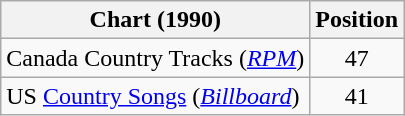<table class="wikitable sortable">
<tr>
<th scope="col">Chart (1990)</th>
<th scope="col">Position</th>
</tr>
<tr>
<td>Canada Country Tracks (<em><a href='#'>RPM</a></em>)</td>
<td align="center">47</td>
</tr>
<tr>
<td>US <a href='#'>Country Songs</a> (<em><a href='#'>Billboard</a></em>)</td>
<td align="center">41</td>
</tr>
</table>
